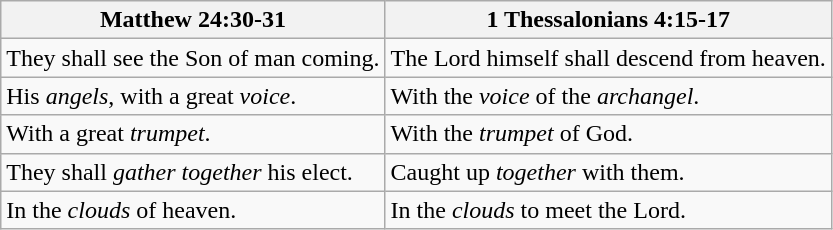<table class="wikitable">
<tr>
<th>Matthew 24:30-31</th>
<th>1 Thessalonians 4:15-17</th>
</tr>
<tr>
<td>They shall see the Son of man coming.</td>
<td>The Lord himself shall descend from heaven.</td>
</tr>
<tr>
<td>His <em>angels</em>, with a great <em>voice</em>.</td>
<td>With the <em>voice</em> of the <em>archangel</em>.</td>
</tr>
<tr>
<td>With a great <em>trumpet</em>.</td>
<td>With the <em>trumpet</em> of God.</td>
</tr>
<tr>
<td>They shall <em>gather together</em> his elect.</td>
<td>Caught up <em>together</em> with them.</td>
</tr>
<tr>
<td>In the <em>clouds</em> of heaven.</td>
<td>In the <em>clouds</em> to meet the Lord.</td>
</tr>
</table>
